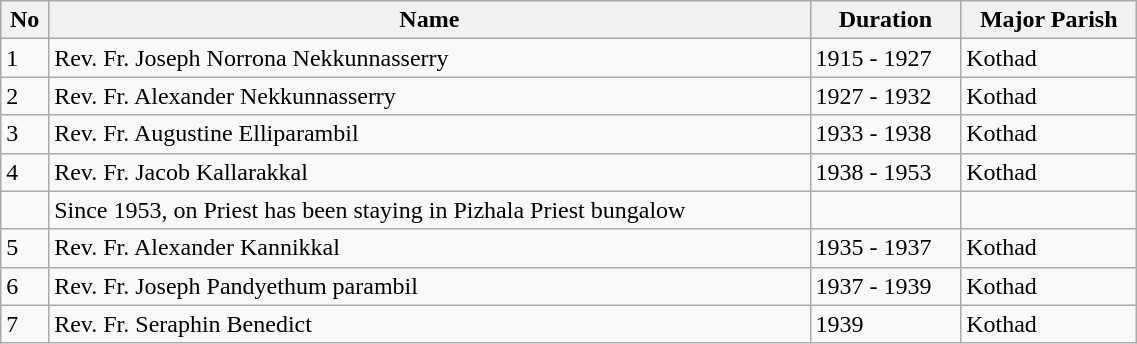<table class="wikitable" style="width: 60%">
<tr>
<th>No</th>
<th>Name</th>
<th>Duration</th>
<th>Major Parish</th>
</tr>
<tr>
<td>1</td>
<td>Rev. Fr. Joseph Norrona Nekkunnasserry</td>
<td>1915 - 1927</td>
<td>Kothad</td>
</tr>
<tr>
<td>2</td>
<td>Rev. Fr. Alexander Nekkunnasserry</td>
<td>1927 - 1932</td>
<td>Kothad</td>
</tr>
<tr>
<td>3</td>
<td>Rev. Fr. Augustine Elliparambil</td>
<td>1933 - 1938</td>
<td>Kothad</td>
</tr>
<tr>
<td>4</td>
<td>Rev. Fr. Jacob Kallarakkal</td>
<td>1938 - 1953</td>
<td>Kothad</td>
</tr>
<tr>
<td></td>
<td>Since 1953, on Priest has been staying in Pizhala Priest bungalow</td>
<td></td>
</tr>
<tr>
<td>5</td>
<td>Rev. Fr. Alexander Kannikkal</td>
<td>1935 - 1937</td>
<td>Kothad</td>
</tr>
<tr>
<td>6</td>
<td>Rev. Fr. Joseph Pandyethum parambil</td>
<td>1937 - 1939</td>
<td>Kothad</td>
</tr>
<tr>
<td>7</td>
<td>Rev. Fr. Seraphin Benedict</td>
<td>1939</td>
<td>Kothad</td>
</tr>
</table>
